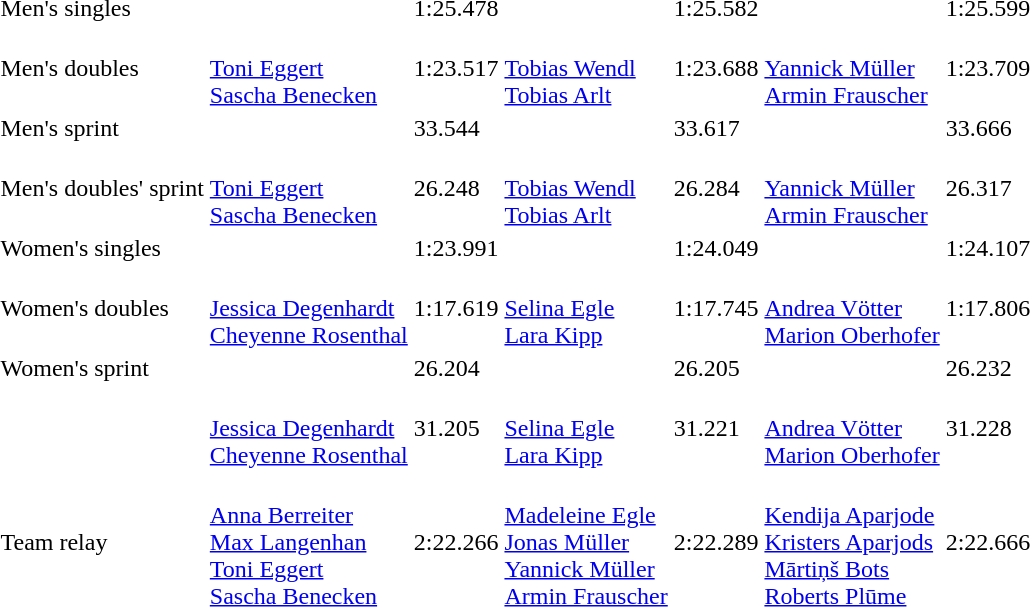<table>
<tr>
<td>Men's singles<br></td>
<td></td>
<td>1:25.478</td>
<td></td>
<td>1:25.582</td>
<td></td>
<td>1:25.599</td>
</tr>
<tr>
<td>Men's doubles<br></td>
<td><br><a href='#'>Toni Eggert</a><br><a href='#'>Sascha Benecken</a></td>
<td>1:23.517</td>
<td><br><a href='#'>Tobias Wendl</a><br><a href='#'>Tobias Arlt</a></td>
<td>1:23.688</td>
<td><br><a href='#'>Yannick Müller</a><br><a href='#'>Armin Frauscher</a></td>
<td>1:23.709</td>
</tr>
<tr>
<td>Men's sprint<br></td>
<td></td>
<td>33.544</td>
<td></td>
<td>33.617</td>
<td></td>
<td>33.666</td>
</tr>
<tr>
<td>Men's doubles' sprint<br></td>
<td><br><a href='#'>Toni Eggert</a><br><a href='#'>Sascha Benecken</a></td>
<td>26.248</td>
<td><br><a href='#'>Tobias Wendl</a><br><a href='#'>Tobias Arlt</a></td>
<td>26.284</td>
<td><br><a href='#'>Yannick Müller</a><br><a href='#'>Armin Frauscher</a></td>
<td>26.317</td>
</tr>
<tr>
<td>Women's singles<br></td>
<td></td>
<td>1:23.991</td>
<td></td>
<td>1:24.049</td>
<td></td>
<td>1:24.107</td>
</tr>
<tr>
<td>Women's doubles<br></td>
<td><br><a href='#'>Jessica Degenhardt</a><br><a href='#'>Cheyenne Rosenthal</a></td>
<td>1:17.619</td>
<td><br><a href='#'>Selina Egle</a><br><a href='#'>Lara Kipp</a></td>
<td>1:17.745</td>
<td><br><a href='#'>Andrea Vötter</a><br><a href='#'>Marion Oberhofer</a></td>
<td>1:17.806</td>
</tr>
<tr>
<td>Women's sprint<br></td>
<td></td>
<td>26.204</td>
<td></td>
<td>26.205</td>
<td></td>
<td>26.232</td>
</tr>
<tr>
<td><br></td>
<td><br><a href='#'>Jessica Degenhardt</a><br><a href='#'>Cheyenne Rosenthal</a></td>
<td>31.205</td>
<td><br><a href='#'>Selina Egle</a><br><a href='#'>Lara Kipp</a></td>
<td>31.221</td>
<td><br><a href='#'>Andrea Vötter</a><br><a href='#'>Marion Oberhofer</a></td>
<td>31.228</td>
</tr>
<tr>
<td>Team relay<br></td>
<td><br><a href='#'>Anna Berreiter</a><br><a href='#'>Max Langenhan</a><br><a href='#'>Toni Eggert</a><br><a href='#'>Sascha Benecken</a></td>
<td>2:22.266</td>
<td><br><a href='#'>Madeleine Egle</a><br><a href='#'>Jonas Müller</a><br><a href='#'>Yannick Müller</a><br><a href='#'>Armin Frauscher</a></td>
<td>2:22.289</td>
<td><br><a href='#'>Kendija Aparjode</a><br><a href='#'>Kristers Aparjods</a><br><a href='#'>Mārtiņš Bots</a><br><a href='#'>Roberts Plūme</a></td>
<td>2:22.666</td>
</tr>
</table>
